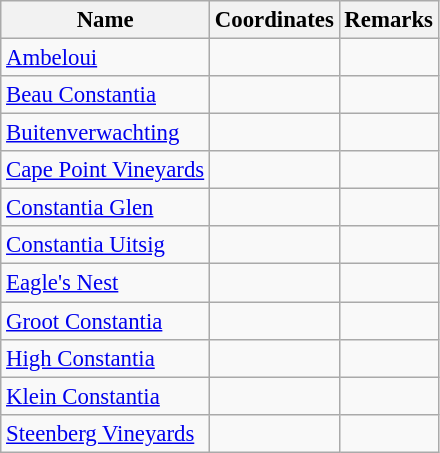<table class="wikitable sortable" style="font-size: 95%;">
<tr>
<th>Name</th>
<th>Coordinates</th>
<th>Remarks</th>
</tr>
<tr>
<td><a href='#'>Ambeloui</a></td>
<td></td>
<td></td>
</tr>
<tr>
<td><a href='#'>Beau Constantia</a></td>
<td></td>
<td></td>
</tr>
<tr>
<td><a href='#'>Buitenverwachting</a></td>
<td></td>
<td></td>
</tr>
<tr>
<td><a href='#'>Cape Point Vineyards</a></td>
<td></td>
<td></td>
</tr>
<tr>
<td><a href='#'>Constantia Glen</a></td>
<td></td>
<td></td>
</tr>
<tr>
<td><a href='#'>Constantia Uitsig</a></td>
<td></td>
<td></td>
</tr>
<tr>
<td><a href='#'>Eagle's Nest</a></td>
<td></td>
<td></td>
</tr>
<tr>
<td><a href='#'>Groot Constantia</a></td>
<td></td>
<td></td>
</tr>
<tr>
<td><a href='#'>High Constantia</a></td>
<td></td>
<td></td>
</tr>
<tr>
<td><a href='#'>Klein Constantia</a></td>
<td></td>
<td></td>
</tr>
<tr>
<td><a href='#'>Steenberg Vineyards</a></td>
<td></td>
<td></td>
</tr>
</table>
